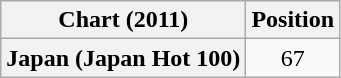<table class="wikitable plainrowheaders">
<tr>
<th>Chart (2011)</th>
<th>Position</th>
</tr>
<tr>
<th scope="row">Japan (Japan Hot 100)</th>
<td align=center>67</td>
</tr>
</table>
